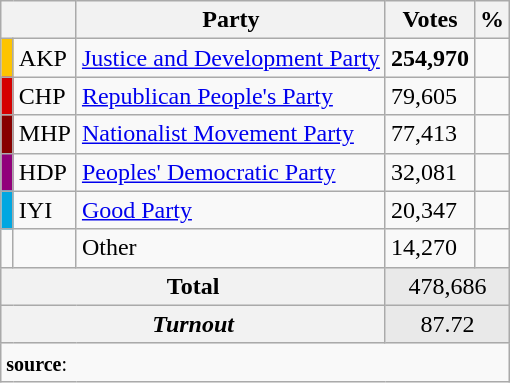<table class="wikitable">
<tr>
<th colspan="2" align="center"></th>
<th align="center">Party</th>
<th align="center">Votes</th>
<th align="center">%</th>
</tr>
<tr align="left">
<td bgcolor="#FDC400" width="1"></td>
<td>AKP</td>
<td><a href='#'>Justice and Development Party</a></td>
<td><strong>254,970</strong></td>
<td><strong></strong></td>
</tr>
<tr align="left">
<td bgcolor="#d50000" width="1"></td>
<td>CHP</td>
<td><a href='#'>Republican People's Party</a></td>
<td>79,605</td>
<td></td>
</tr>
<tr align="left">
<td bgcolor="#870000" width="1"></td>
<td>MHP</td>
<td><a href='#'>Nationalist Movement Party</a></td>
<td>77,413</td>
<td></td>
</tr>
<tr align="left">
<td bgcolor="#91007B" width="1"></td>
<td>HDP</td>
<td><a href='#'>Peoples' Democratic Party</a></td>
<td>32,081</td>
<td></td>
</tr>
<tr align="left">
<td bgcolor="#01A7E1" width="1"></td>
<td>IYI</td>
<td><a href='#'>Good Party</a></td>
<td>20,347</td>
<td></td>
</tr>
<tr align="left">
<td bgcolor="" width="1"></td>
<td></td>
<td>Other</td>
<td>14,270</td>
<td></td>
</tr>
<tr align="left" style="background-color:#E9E9E9">
<th colspan="3" align="center"><strong>Total</strong></th>
<td colspan="5" align="center">478,686</td>
</tr>
<tr align="left" style="background-color:#E9E9E9">
<th colspan="3" align="center"><em>Turnout</em></th>
<td colspan="5" align="center">87.72</td>
</tr>
<tr>
<td colspan="9" align="left"><small><strong>source</strong>: </small></td>
</tr>
</table>
